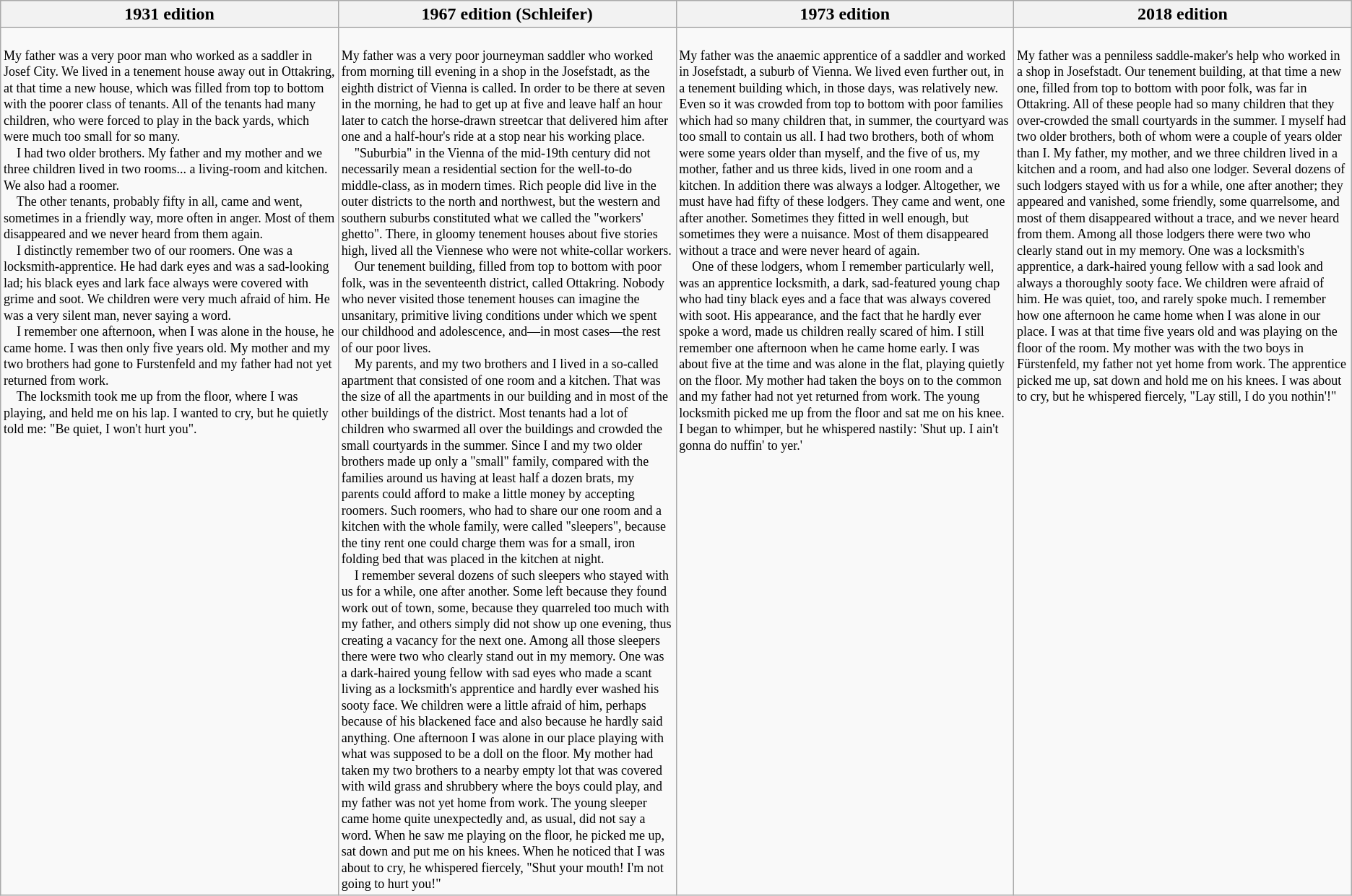<table class="wikitable">
<tr>
<th scope="col" style="width: 24%">1931 edition</th>
<th scope="col" style="width: 24%">1967 edition (Schleifer)</th>
<th scope="col" style="width: 24%">1973 edition</th>
<th scope="col" style="width: 24%">2018 edition</th>
</tr>
<tr style="vertical-align: top;">
<td style="font-size: 75%;"><br>My father was a very poor man who worked as a saddler in Josef City. We lived in a tenement house away out in Ottakring, at that time a new house, which was filled from top to bottom with the poorer class of tenants. All of the tenants had many children, who were forced to play in the back yards, which were much too small for so many.<br>
 I had two older brothers. My father and my mother and we three children lived in two rooms... a living-room and kitchen. We also had a roomer.<br>
 The other tenants, probably fifty in all, came and went, sometimes in a friendly way, more often in anger. Most of them disappeared and we never heard from them again.<br>
 I distinctly remember two of our roomers. One was a locksmith-apprentice. He had dark eyes and was a sad-looking lad; his black eyes and lark face always were covered with grime and soot. We children were very much afraid of him. He was a very silent man, never saying a word.<br>
 I remember one afternoon, when I was alone in the house, he came home. I was then only five years old. My mother and my two brothers had gone to Furstenfeld and my father had not yet returned from work.<br>
 The locksmith took me up from the floor, where I was playing, and held me on his lap. I wanted to cry, but he quietly told me: "Be quiet, I won't hurt you".</td>
<td style="font-size: 75%;"><br>My father was a very poor journeyman saddler who worked from morning till evening in a shop in the Josefstadt, as the eighth district of Vienna is called. In order to be there at seven in the morning, he had to get up at five and leave half an hour later to catch the horse-drawn streetcar that delivered him after one and a half-hour's ride at a stop near his working place.<br>
 "Suburbia" in the Vienna of the mid-19th century did not necessarily mean a residential section for the well-to-do middle-class, as in modern times. Rich people did live in the outer districts to the north and northwest, but the western and southern suburbs constituted what we called the "workers' ghetto". There, in gloomy tenement houses about five stories high, lived all the Viennese who were not white-collar workers.<br>
 Our tenement building, filled from top to bottom with poor folk, was in the seventeenth district, called Ottakring. Nobody who never visited those tenement houses can imagine the unsanitary, primitive living conditions under which we spent our childhood and adolescence, and—in most cases—the rest of our poor lives.<br>
 My parents, and my two brothers and I lived in a so-called apartment that consisted of one room and a kitchen. That was the size of all the apartments in our building and in most of the other buildings of the district. Most tenants had a lot of children who swarmed all over the buildings and crowded the small courtyards in the summer. Since I and my two older brothers made up only a "small" family, compared with the families around us having at least half a dozen brats, my parents could afford to make a little money by accepting roomers. Such roomers, who had to share our one room and a kitchen with the whole family, were called "sleepers", because the tiny rent one could charge them was for a small, iron folding bed that was placed in the kitchen at night.<br>
 I remember several dozens of such sleepers who stayed with us for a while, one after another. Some left because they found work out of town, some, because they quarreled too much with my father, and others simply did not show up one evening, thus creating a vacancy for the next one. Among all those sleepers there were two who clearly stand out in my memory. One was a dark-haired young fellow with sad eyes who made a scant living as a locksmith's apprentice and hardly ever washed his sooty face. We children were a little afraid of him, perhaps because of his blackened face and also because he hardly said anything. One afternoon I was alone in our place playing with what was supposed to be a doll on the floor. My mother had taken my two brothers to a nearby empty lot that was covered with wild grass and shrubbery where the boys could play, and my father was not yet home from work. The young sleeper came home quite unexpectedly and, as usual, did not say a word. When he saw me playing on the floor, he picked me up, sat down and put me on his knees. When he noticed that I was about to cry, he whispered fiercely, "Shut your mouth! I'm not going to hurt you!"</td>
<td style="font-size: 75%;"><br>My father was the anaemic apprentice of a saddler and worked in Josefstadt, a suburb of Vienna. We lived even further out, in a tenement building which, in those days, was relatively new. Even so it was crowded from top to bottom with poor families which had so many children that, in summer, the courtyard was too small to contain us all. I had two brothers, both of whom were some years older than myself, and the five of us, my mother, father and us three kids, lived in one room and a kitchen. In addition there was always a lodger. Altogether, we must have had fifty of these lodgers. They came and went, one after another. Sometimes they fitted in well enough, but sometimes they were a nuisance. Most of them disappeared without a trace and were never heard of again.<br>
 One of these lodgers, whom I remember particularly well, was an apprentice locksmith, a dark, sad-featured young chap who had tiny black eyes and a face that was always covered with soot. His appearance, and the fact that he hardly ever spoke a word, made us children really scared of him. I still remember one afternoon when he came home early. I was about five at the time and was alone in the flat, playing quietly on the floor. My mother had taken the boys on to the common and my father had not yet returned from work. The young locksmith picked me up from the floor and sat me on his knee. I began to whimper, but he whispered nastily: 'Shut up. I ain't gonna do nuffin' to yer.'</td>
<td style="font-size: 75%;"><br>My father was a penniless saddle-maker's help who worked in a shop in Josefstadt. Our tenement building, at that time a new one, filled from top to bottom with poor folk, was far in Ottakring. All of these people had so many children that they over-crowded the small courtyards in the summer. I myself had two older brothers, both of whom were a couple of years older than I. My father, my mother, and we three children lived in a kitchen and a room, and had also one lodger. Several dozens of such lodgers stayed with us for a while, one after another; they appeared and vanished, some friendly, some quarrelsome, and most of them disappeared without a trace, and we never heard from them. Among all those lodgers there were two who clearly stand out in my memory. One was a locksmith's apprentice, a dark-haired young fellow with a sad look and always a thoroughly sooty face. We children were afraid of him. He was quiet, too, and rarely spoke much. I remember how one afternoon he came home when I was alone in our place. I was at that time five years old and was playing on the floor of the room. My mother was with the two boys in Fürstenfeld, my father not yet home from work. The apprentice picked me up, sat down and hold me on his knees. I was about to cry, but he whispered fiercely, "Lay still, I do you nothin'!"</td>
</tr>
</table>
